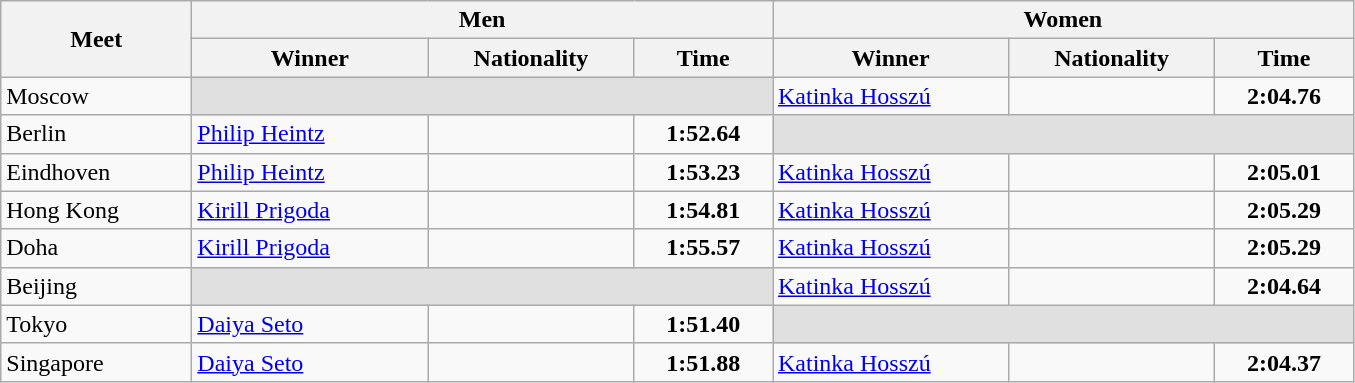<table class="wikitable">
<tr>
<th width=120 rowspan="2">Meet</th>
<th colspan="3">Men</th>
<th colspan="3">Women</th>
</tr>
<tr>
<th width=150>Winner</th>
<th width=130>Nationality</th>
<th width=85>Time</th>
<th width=150>Winner</th>
<th width=130>Nationality</th>
<th width=85>Time</th>
</tr>
<tr>
<td>Moscow</td>
<td colspan=3 bgcolor=E0E0E0></td>
<td><a href='#'>Katinka Hosszú</a></td>
<td></td>
<td align=center><strong>2:04.76</strong></td>
</tr>
<tr>
<td>Berlin</td>
<td><a href='#'>Philip Heintz</a></td>
<td></td>
<td align=center><strong>1:52.64</strong></td>
<td colspan=3 bgcolor=E0E0E0></td>
</tr>
<tr>
<td>Eindhoven</td>
<td><a href='#'>Philip Heintz</a></td>
<td></td>
<td align=center><strong>1:53.23</strong></td>
<td><a href='#'>Katinka Hosszú</a></td>
<td></td>
<td align=center><strong>2:05.01</strong></td>
</tr>
<tr>
<td>Hong Kong</td>
<td><a href='#'>Kirill Prigoda</a></td>
<td></td>
<td align=center><strong>1:54.81</strong></td>
<td><a href='#'>Katinka Hosszú</a></td>
<td></td>
<td align=center><strong>2:05.29</strong></td>
</tr>
<tr>
<td>Doha</td>
<td><a href='#'>Kirill Prigoda</a></td>
<td></td>
<td align=center><strong>1:55.57</strong></td>
<td><a href='#'>Katinka Hosszú</a></td>
<td></td>
<td align=center><strong>2:05.29</strong></td>
</tr>
<tr>
<td>Beijing</td>
<td colspan=3 bgcolor=e0e0e0></td>
<td><a href='#'>Katinka Hosszú</a></td>
<td></td>
<td align=center><strong>2:04.64</strong></td>
</tr>
<tr>
<td>Tokyo</td>
<td><a href='#'>Daiya Seto</a></td>
<td></td>
<td align=center><strong>1:51.40</strong></td>
<td colspan="3" bgcolor="e0e0e0"></td>
</tr>
<tr>
<td>Singapore</td>
<td><a href='#'>Daiya Seto</a></td>
<td></td>
<td align=center><strong>1:51.88</strong></td>
<td><a href='#'>Katinka Hosszú</a></td>
<td></td>
<td align=center><strong>2:04.37</strong></td>
</tr>
</table>
